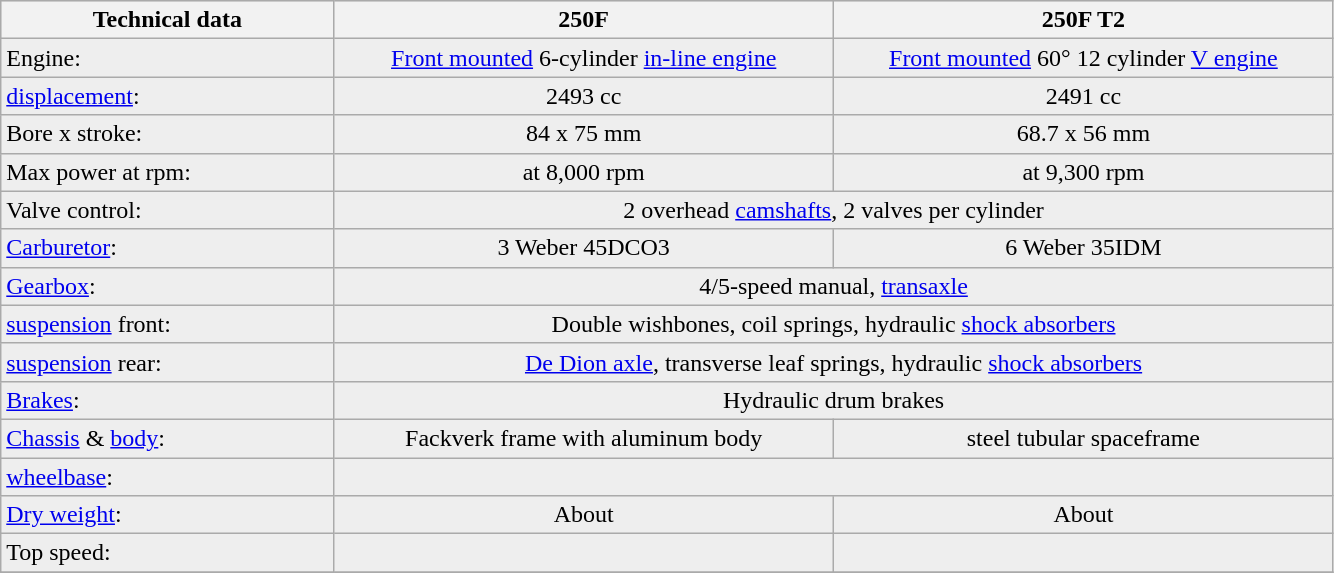<table class="prettytable">
<tr ---- bgcolor="#DDDDDD">
<th width="20%">Technical data</th>
<th width="30%">250F</th>
<th width="30%">250F T2</th>
</tr>
<tr ---- bgcolor="#EEEEEE">
<td>Engine: </td>
<td align="center"><a href='#'>Front mounted</a> 6-cylinder <a href='#'>in-line engine</a></td>
<td align="center"><a href='#'>Front mounted</a> 60° 12 cylinder <a href='#'>V engine</a></td>
</tr>
<tr ---- bgcolor="#EEEEEE">
<td><a href='#'>displacement</a>: </td>
<td align="center">2493 cc</td>
<td align="center">2491 cc</td>
</tr>
<tr ---- bgcolor="#EEEEEE">
<td>Bore x stroke: </td>
<td align="center">84 x 75 mm</td>
<td align="center">68.7 x 56 mm</td>
</tr>
<tr ---- bgcolor="#EEEEEE">
<td>Max power at rpm: </td>
<td align="center"> at 8,000 rpm</td>
<td align="center"> at 9,300 rpm</td>
</tr>
<tr ---- bgcolor="#EEEEEE">
<td>Valve control: </td>
<td colspan="2"  align="center">2 overhead <a href='#'>camshafts</a>, 2 valves per cylinder</td>
</tr>
<tr ---- bgcolor="#EEEEEE">
<td><a href='#'>Carburetor</a>: </td>
<td align="center">3 Weber 45DCO3</td>
<td align="center">6 Weber 35IDM</td>
</tr>
<tr ---- bgcolor="#EEEEEE">
<td><a href='#'>Gearbox</a>: </td>
<td colspan="2" align="center">4/5-speed manual, <a href='#'>transaxle</a></td>
</tr>
<tr ---- bgcolor="#EEEEEE">
<td><a href='#'>suspension</a> front: </td>
<td colspan="2"  align="center">Double wishbones, coil springs, hydraulic <a href='#'>shock absorbers</a></td>
</tr>
<tr ---- bgcolor="#EEEEEE">
<td><a href='#'>suspension</a> rear: </td>
<td colspan="2"  align="center"><a href='#'>De Dion axle</a>, transverse leaf springs, hydraulic <a href='#'>shock absorbers</a></td>
</tr>
<tr ---- bgcolor="#EEEEEE">
<td><a href='#'>Brakes</a>: </td>
<td colspan="2"  align="center">Hydraulic drum brakes</td>
</tr>
<tr ---- bgcolor="#EEEEEE">
<td><a href='#'>Chassis</a> & <a href='#'>body</a>: </td>
<td align="center">Fackverk frame with aluminum body</td>
<td align="center">steel tubular spaceframe</td>
</tr>
<tr ---- bgcolor="#EEEEEE">
<td><a href='#'>wheelbase</a>: </td>
<td colspan="2" align="center"></td>
</tr>
<tr ---- bgcolor="#EEEEEE">
<td><a href='#'>Dry weight</a>: </td>
<td align="center">About </td>
<td align="center">About </td>
</tr>
<tr ---- bgcolor="#EEEEEE">
<td>Top speed: </td>
<td align="center"></td>
<td align="center"></td>
</tr>
<tr ---- bgcolor="#EEEEEE">
</tr>
</table>
